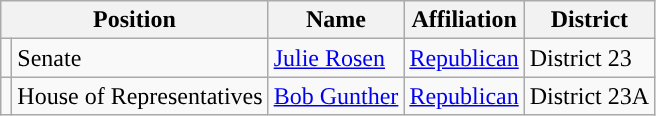<table class="wikitable">
<tr>
<th colspan="2">Position</th>
<th>Name</th>
<th>Affiliation</th>
<th>District</th>
</tr>
<tr>
<td style="background-color:"></td>
<td>Senate</td>
<td><a href='#'>Julie Rosen</a></td>
<td><a href='#'>Republican</a></td>
<td>District 23</td>
</tr>
<tr>
<td style="background-color:"></td>
<td>House of Representatives</td>
<td><a href='#'>Bob Gunther</a></td>
<td><a href='#'>Republican</a></td>
<td>District 23A</td>
</tr>
</table>
